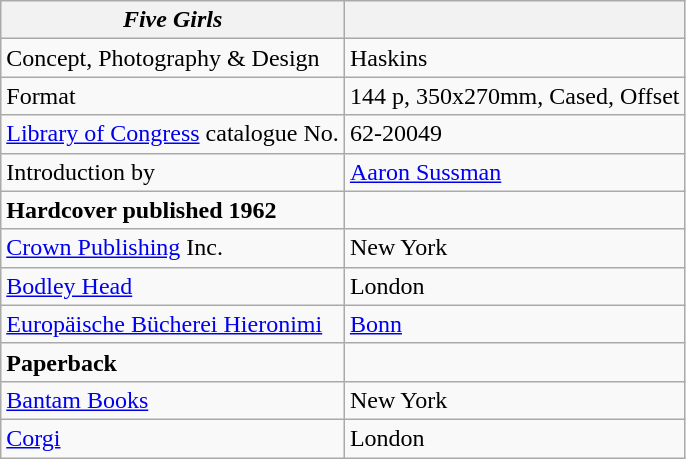<table class="wikitable">
<tr>
<th><em>Five Girls</em></th>
<th></th>
</tr>
<tr>
<td>Concept, Photography & Design</td>
<td>Haskins</td>
</tr>
<tr>
<td>Format</td>
<td>144 p, 350x270mm, Cased, Offset</td>
</tr>
<tr>
<td><a href='#'>Library of Congress</a> catalogue No.</td>
<td>62-20049</td>
</tr>
<tr>
<td>Introduction by</td>
<td><a href='#'>Aaron Sussman</a></td>
</tr>
<tr>
<td><strong>Hardcover published 1962</strong></td>
</tr>
<tr>
<td><a href='#'>Crown Publishing</a> Inc.</td>
<td>New York</td>
</tr>
<tr>
<td><a href='#'>Bodley Head</a></td>
<td>London</td>
</tr>
<tr>
<td><a href='#'>Europäische Bücherei Hieronimi</a></td>
<td><a href='#'>Bonn</a></td>
</tr>
<tr>
<td><strong>Paperback</strong></td>
</tr>
<tr>
<td><a href='#'>Bantam Books</a></td>
<td>New York</td>
</tr>
<tr>
<td><a href='#'>Corgi</a></td>
<td>London</td>
</tr>
</table>
